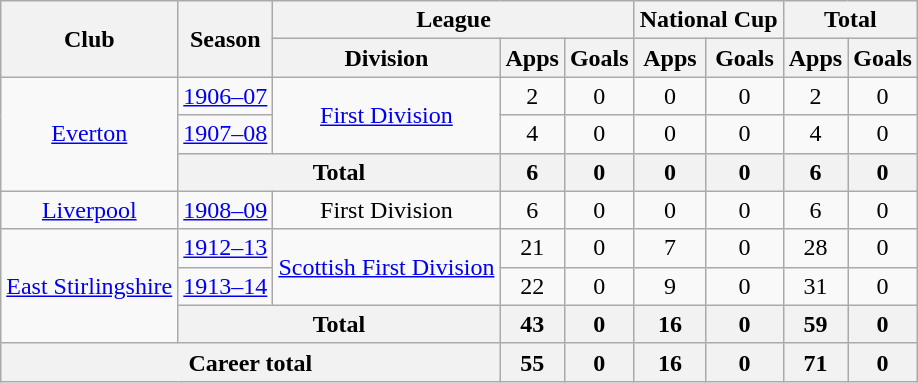<table class="wikitable" style="text-align: center;">
<tr>
<th rowspan="2">Club</th>
<th rowspan="2">Season</th>
<th colspan="3">League</th>
<th colspan="2">National Cup</th>
<th colspan="2">Total</th>
</tr>
<tr>
<th>Division</th>
<th>Apps</th>
<th>Goals</th>
<th>Apps</th>
<th>Goals</th>
<th>Apps</th>
<th>Goals</th>
</tr>
<tr>
<td rowspan="3"><a href='#'>Everton</a></td>
<td><a href='#'>1906–07</a></td>
<td rowspan="2"><a href='#'>First Division</a></td>
<td>2</td>
<td>0</td>
<td>0</td>
<td>0</td>
<td>2</td>
<td>0</td>
</tr>
<tr>
<td><a href='#'>1907–08</a></td>
<td>4</td>
<td>0</td>
<td>0</td>
<td>0</td>
<td>4</td>
<td>0</td>
</tr>
<tr>
<th colspan="2">Total</th>
<th>6</th>
<th>0</th>
<th>0</th>
<th>0</th>
<th>6</th>
<th>0</th>
</tr>
<tr>
<td><a href='#'>Liverpool</a></td>
<td><a href='#'>1908–09</a></td>
<td>First Division</td>
<td>6</td>
<td>0</td>
<td>0</td>
<td>0</td>
<td>6</td>
<td>0</td>
</tr>
<tr>
<td rowspan="3"><a href='#'>East Stirlingshire</a></td>
<td><a href='#'>1912–13</a></td>
<td rowspan="2"><a href='#'>Scottish First Division</a></td>
<td>21</td>
<td>0</td>
<td>7</td>
<td>0</td>
<td>28</td>
<td>0</td>
</tr>
<tr>
<td><a href='#'>1913–14</a></td>
<td>22</td>
<td>0</td>
<td>9</td>
<td>0</td>
<td>31</td>
<td>0</td>
</tr>
<tr>
<th colspan="2">Total</th>
<th>43</th>
<th>0</th>
<th>16</th>
<th>0</th>
<th>59</th>
<th>0</th>
</tr>
<tr>
<th colspan="3">Career total</th>
<th>55</th>
<th>0</th>
<th>16</th>
<th>0</th>
<th>71</th>
<th>0</th>
</tr>
</table>
